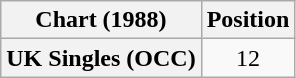<table class="wikitable plainrowheaders" style="text-align:center">
<tr>
<th>Chart (1988)</th>
<th>Position</th>
</tr>
<tr>
<th scope="row">UK Singles (OCC)</th>
<td>12</td>
</tr>
</table>
